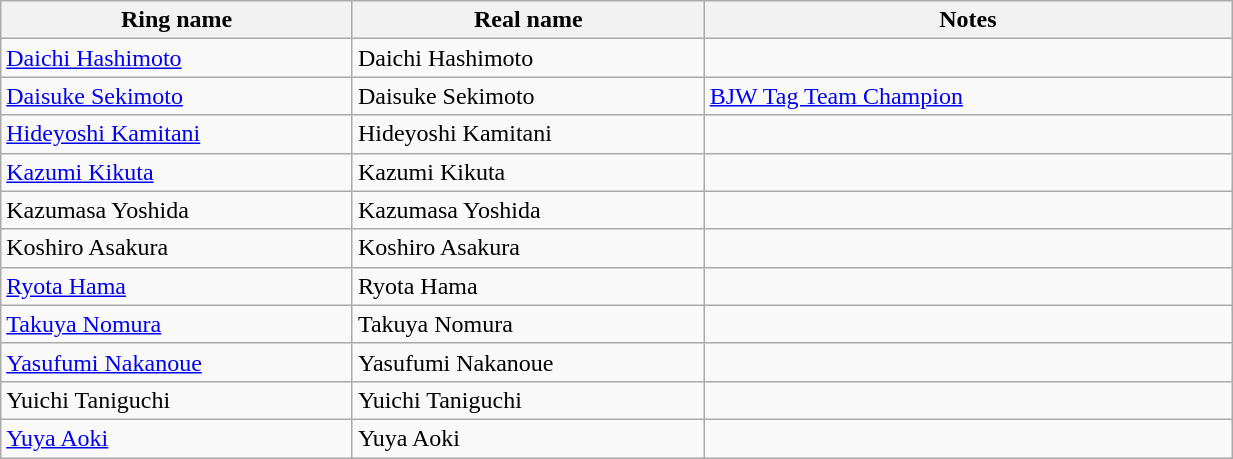<table class="wikitable sortable" style="width:65%;">
<tr>
<th width="20%">Ring name</th>
<th width="20%">Real name</th>
<th width="30%">Notes</th>
</tr>
<tr>
<td><a href='#'>Daichi Hashimoto</a></td>
<td>Daichi Hashimoto</td>
<td></td>
</tr>
<tr>
<td><a href='#'>Daisuke Sekimoto</a></td>
<td>Daisuke Sekimoto</td>
<td><a href='#'>BJW Tag Team Champion</a></td>
</tr>
<tr>
<td><a href='#'>Hideyoshi Kamitani</a></td>
<td>Hideyoshi Kamitani</td>
<td></td>
</tr>
<tr>
<td><a href='#'>Kazumi Kikuta</a></td>
<td>Kazumi Kikuta</td>
<td></td>
</tr>
<tr>
<td>Kazumasa Yoshida</td>
<td>Kazumasa Yoshida</td>
<td></td>
</tr>
<tr>
<td>Koshiro Asakura</td>
<td>Koshiro Asakura</td>
<td></td>
</tr>
<tr>
<td><a href='#'>Ryota Hama</a></td>
<td>Ryota Hama</td>
<td></td>
</tr>
<tr>
<td><a href='#'>Takuya Nomura</a></td>
<td>Takuya Nomura</td>
<td></td>
</tr>
<tr>
<td><a href='#'>Yasufumi Nakanoue</a></td>
<td>Yasufumi Nakanoue</td>
<td></td>
</tr>
<tr>
<td>Yuichi Taniguchi</td>
<td>Yuichi Taniguchi</td>
<td></td>
</tr>
<tr>
<td><a href='#'>Yuya Aoki</a></td>
<td>Yuya Aoki</td>
<td></td>
</tr>
</table>
